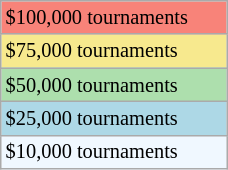<table class="wikitable" style="font-size:85%;" width=12%>
<tr style="background:#f88379;">
<td>$100,000 tournaments</td>
</tr>
<tr style="background:#f7e98e;">
<td>$75,000 tournaments</td>
</tr>
<tr style="background:#addfad;">
<td>$50,000 tournaments</td>
</tr>
<tr style="background:lightblue;">
<td>$25,000 tournaments</td>
</tr>
<tr style="background:#f0f8ff;">
<td>$10,000 tournaments</td>
</tr>
</table>
